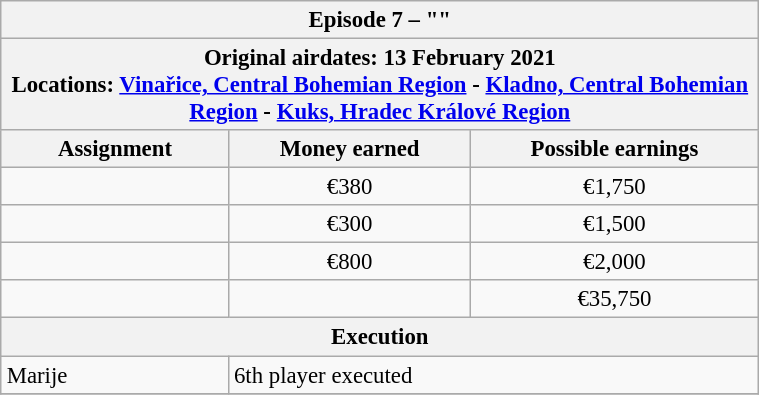<table class="wikitable" style="font-size: 95%; margin: 10px" align="right" width="40%">
<tr>
<th colspan=3>Episode 7 – ""</th>
</tr>
<tr>
<th colspan=3>Original airdates: 13 February 2021<br>Locations: <a href='#'>Vinařice, Central Bohemian Region</a> - <a href='#'>Kladno, Central Bohemian Region</a> - <a href='#'>Kuks, Hradec Králové Region</a></th>
</tr>
<tr>
<th>Assignment</th>
<th>Money earned</th>
<th>Possible earnings</th>
</tr>
<tr>
<td></td>
<td align="center">€380</td>
<td align="center">€1,750</td>
</tr>
<tr>
<td></td>
<td align="center">€300</td>
<td align="center">€1,500</td>
</tr>
<tr>
<td></td>
<td align="center">€800</td>
<td align="center">€2,000</td>
</tr>
<tr>
<td><strong></strong></td>
<td align="center"><strong></strong></td>
<td align="center">€35,750</td>
</tr>
<tr>
<th colspan=3>Execution</th>
</tr>
<tr>
<td>Marije</td>
<td colspan=2>6th player executed</td>
</tr>
<tr>
</tr>
</table>
